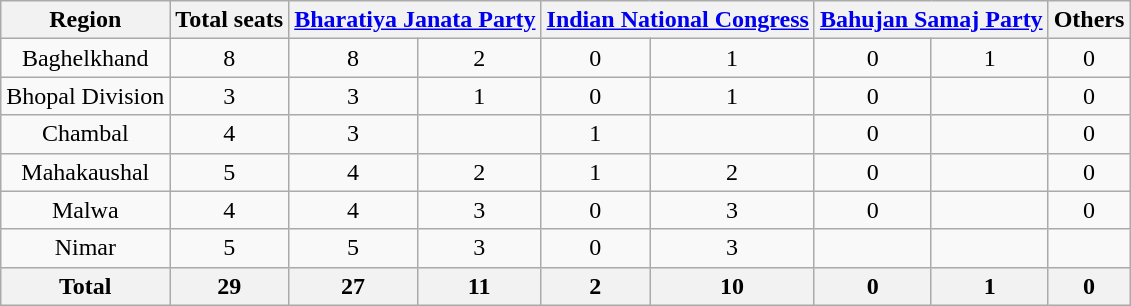<table class="wikitable sortable" style="text-align:center;">
<tr>
<th>Region</th>
<th>Total seats</th>
<th colspan="2"><a href='#'>Bharatiya Janata Party</a></th>
<th colspan="2"><a href='#'>Indian National Congress</a></th>
<th colspan="2"><a href='#'>Bahujan Samaj Party</a></th>
<th>Others</th>
</tr>
<tr>
<td>Baghelkhand</td>
<td>8</td>
<td>8</td>
<td> 2</td>
<td>0</td>
<td> 1</td>
<td>0</td>
<td> 1</td>
<td>0</td>
</tr>
<tr>
<td>Bhopal Division</td>
<td>3</td>
<td>3</td>
<td> 1</td>
<td>0</td>
<td> 1</td>
<td>0</td>
<td></td>
<td>0</td>
</tr>
<tr>
<td>Chambal</td>
<td>4</td>
<td>3</td>
<td></td>
<td>1</td>
<td></td>
<td>0</td>
<td></td>
<td>0</td>
</tr>
<tr>
<td>Mahakaushal</td>
<td>5</td>
<td>4</td>
<td> 2</td>
<td>1</td>
<td> 2</td>
<td>0</td>
<td></td>
<td>0</td>
</tr>
<tr>
<td>Malwa</td>
<td>4</td>
<td>4</td>
<td> 3</td>
<td>0</td>
<td> 3</td>
<td>0</td>
<td></td>
<td>0</td>
</tr>
<tr>
<td>Nimar</td>
<td>5</td>
<td>5</td>
<td> 3</td>
<td>0</td>
<td> 3</td>
<td></td>
<td></td>
<td></td>
</tr>
<tr>
<th><strong>Total</strong></th>
<th>29</th>
<th>27</th>
<th> 11</th>
<th>2</th>
<th> 10</th>
<th>0</th>
<th> 1</th>
<th>0</th>
</tr>
</table>
